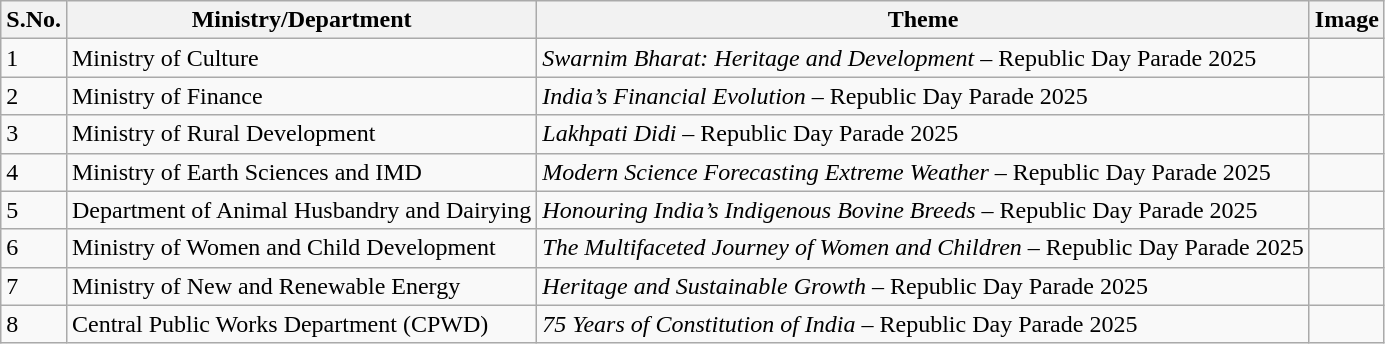<table class="wikitable sortable">
<tr>
<th>S.No.</th>
<th>Ministry/Department</th>
<th>Theme</th>
<th>Image</th>
</tr>
<tr>
<td>1</td>
<td>Ministry of Culture</td>
<td><em>Swarnim Bharat: Heritage and Development</em> – Republic Day Parade 2025</td>
<td></td>
</tr>
<tr>
<td>2</td>
<td>Ministry of Finance</td>
<td><em>India’s Financial Evolution</em> – Republic Day Parade 2025</td>
<td></td>
</tr>
<tr>
<td>3</td>
<td>Ministry of Rural Development</td>
<td><em>Lakhpati Didi</em> – Republic Day Parade 2025</td>
<td></td>
</tr>
<tr>
<td>4</td>
<td>Ministry of Earth Sciences and IMD</td>
<td><em>Modern Science Forecasting Extreme Weather</em> – Republic Day Parade 2025</td>
<td></td>
</tr>
<tr>
<td>5</td>
<td>Department of Animal Husbandry and Dairying</td>
<td><em>Honouring India’s Indigenous Bovine Breeds</em> – Republic Day Parade 2025</td>
<td></td>
</tr>
<tr>
<td>6</td>
<td>Ministry of Women and Child Development</td>
<td><em>The Multifaceted Journey of Women and Children</em> – Republic Day Parade 2025</td>
<td></td>
</tr>
<tr>
<td>7</td>
<td>Ministry of New and Renewable Energy</td>
<td><em>Heritage and Sustainable Growth</em> – Republic Day Parade 2025</td>
<td></td>
</tr>
<tr>
<td>8</td>
<td>Central Public Works Department (CPWD)</td>
<td><em>75 Years of Constitution of India</em> – Republic Day Parade 2025</td>
<td></td>
</tr>
</table>
